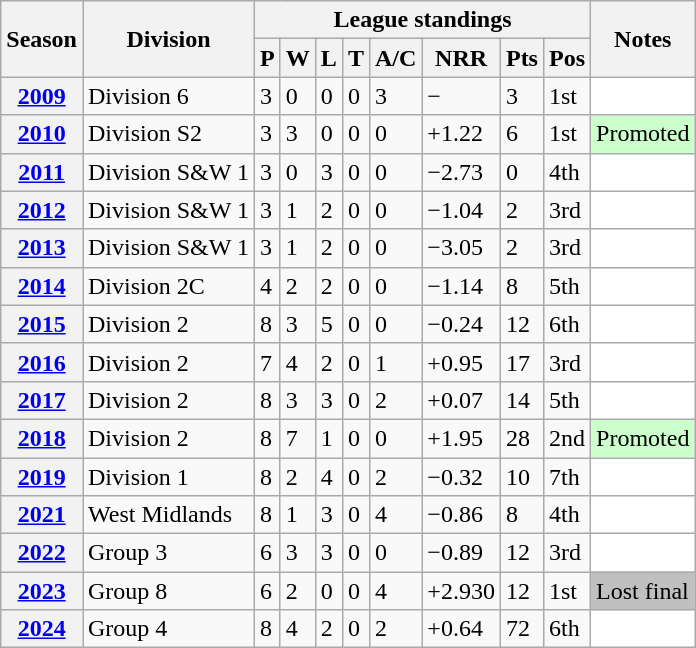<table class="wikitable sortable">
<tr>
<th scope="col" rowspan="2">Season</th>
<th scope="col" rowspan="2">Division</th>
<th scope="col" colspan="8">League standings</th>
<th scope="col" rowspan="2">Notes</th>
</tr>
<tr>
<th scope="col">P</th>
<th scope="col">W</th>
<th scope="col">L</th>
<th scope="col">T</th>
<th scope="col">A/C</th>
<th scope="col">NRR</th>
<th scope="col">Pts</th>
<th scope="col">Pos</th>
</tr>
<tr>
<th scope="row"><a href='#'>2009</a></th>
<td>Division 6</td>
<td>3</td>
<td>0</td>
<td>0</td>
<td>0</td>
<td>3</td>
<td>−</td>
<td>3</td>
<td>1st</td>
<td style="background: white;"></td>
</tr>
<tr>
<th scope="row"><a href='#'>2010</a></th>
<td>Division S2</td>
<td>3</td>
<td>3</td>
<td>0</td>
<td>0</td>
<td>0</td>
<td>+1.22</td>
<td>6</td>
<td>1st</td>
<td style="background: #cfc;">Promoted</td>
</tr>
<tr>
<th scope="row"><a href='#'>2011</a></th>
<td>Division S&W 1</td>
<td>3</td>
<td>0</td>
<td>3</td>
<td>0</td>
<td>0</td>
<td>−2.73</td>
<td>0</td>
<td>4th</td>
<td style="background: white;"></td>
</tr>
<tr>
<th scope="row"><a href='#'>2012</a></th>
<td>Division S&W 1</td>
<td>3</td>
<td>1</td>
<td>2</td>
<td>0</td>
<td>0</td>
<td>−1.04</td>
<td>2</td>
<td>3rd</td>
<td style="background: white;"></td>
</tr>
<tr>
<th scope="row"><a href='#'>2013</a></th>
<td>Division S&W 1</td>
<td>3</td>
<td>1</td>
<td>2</td>
<td>0</td>
<td>0</td>
<td>−3.05</td>
<td>2</td>
<td>3rd</td>
<td style="background: white;"></td>
</tr>
<tr>
<th scope="row"><a href='#'>2014</a></th>
<td>Division 2C</td>
<td>4</td>
<td>2</td>
<td>2</td>
<td>0</td>
<td>0</td>
<td>−1.14</td>
<td>8</td>
<td>5th</td>
<td style="background: white;"></td>
</tr>
<tr>
<th scope="row"><a href='#'>2015</a></th>
<td>Division 2</td>
<td>8</td>
<td>3</td>
<td>5</td>
<td>0</td>
<td>0</td>
<td>−0.24</td>
<td>12</td>
<td>6th</td>
<td style="background: white;"></td>
</tr>
<tr>
<th scope="row"><a href='#'>2016</a></th>
<td>Division 2</td>
<td>7</td>
<td>4</td>
<td>2</td>
<td>0</td>
<td>1</td>
<td>+0.95</td>
<td>17</td>
<td>3rd</td>
<td style="background: white;"></td>
</tr>
<tr>
<th scope="row"><a href='#'>2017</a></th>
<td>Division 2</td>
<td>8</td>
<td>3</td>
<td>3</td>
<td>0</td>
<td>2</td>
<td>+0.07</td>
<td>14</td>
<td>5th</td>
<td style="background: white;"></td>
</tr>
<tr>
<th scope="row"><a href='#'>2018</a></th>
<td>Division 2</td>
<td>8</td>
<td>7</td>
<td>1</td>
<td>0</td>
<td>0</td>
<td>+1.95</td>
<td>28</td>
<td>2nd</td>
<td style="background: #cfc;">Promoted</td>
</tr>
<tr>
<th scope="row"><a href='#'>2019</a></th>
<td>Division 1</td>
<td>8</td>
<td>2</td>
<td>4</td>
<td>0</td>
<td>2</td>
<td>−0.32</td>
<td>10</td>
<td>7th</td>
<td style="background: white;"></td>
</tr>
<tr>
<th scope="row"><a href='#'>2021</a></th>
<td>West Midlands</td>
<td>8</td>
<td>1</td>
<td>3</td>
<td>0</td>
<td>4</td>
<td>−0.86</td>
<td>8</td>
<td>4th</td>
<td style="background: white;"></td>
</tr>
<tr>
<th scope="row"><a href='#'>2022</a></th>
<td>Group 3</td>
<td>6</td>
<td>3</td>
<td>3</td>
<td>0</td>
<td>0</td>
<td>−0.89</td>
<td>12</td>
<td>3rd</td>
<td style="background: white;"></td>
</tr>
<tr>
<th scope="row"><a href='#'>2023</a></th>
<td>Group 8</td>
<td>6</td>
<td>2</td>
<td>0</td>
<td>0</td>
<td>4</td>
<td>+2.930</td>
<td>12</td>
<td>1st</td>
<td style="background: silver;">Lost final</td>
</tr>
<tr>
<th scope="row"><a href='#'>2024</a></th>
<td>Group 4</td>
<td>8</td>
<td>4</td>
<td>2</td>
<td>0</td>
<td>2</td>
<td>+0.64</td>
<td>72</td>
<td>6th</td>
<td style="background: white;"></td>
</tr>
</table>
